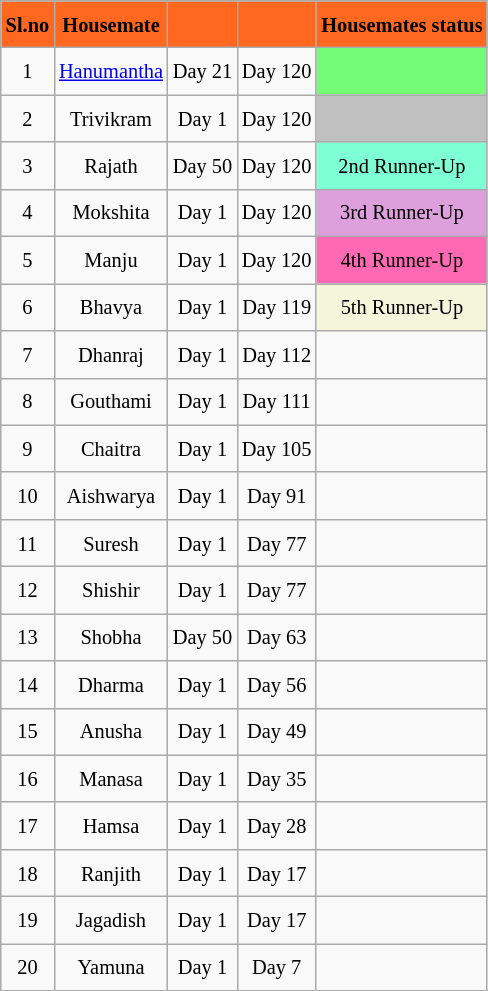<table class="wikitable sortable" style=" text-align:center; font-size:85%;  line-height:25px; width:auto;">
<tr>
<th scope="col" style="background: #ff681e; color:#000;">Sl.no</th>
<th scope="col" style="background: #ff681e; color:#000;">Housemate</th>
<th scope="col" style="background: #ff681e; color:#000;"></th>
<th scope="col" style="background: #ff681e; color:#000;"></th>
<th scope="col" style="background: #ff681e; color:#000;">Housemates status</th>
</tr>
<tr>
<td>1</td>
<td><a href='#'>Hanumantha</a></td>
<td>Day 21</td>
<td>Day 120</td>
<td style="background:#73FB76;"></td>
</tr>
<tr>
<td>2</td>
<td>Trivikram</td>
<td>Day 1</td>
<td>Day 120</td>
<td style="background:#C0C0C0;"></td>
</tr>
<tr>
<td>3</td>
<td>Rajath</td>
<td>Day 50</td>
<td>Day 120</td>
<td style="background:#7FFFD4;">2nd Runner-Up</td>
</tr>
<tr>
<td>4</td>
<td>Mokshita</td>
<td>Day 1</td>
<td>Day 120</td>
<td style="background: #DDA0DD">3rd Runner-Up</td>
</tr>
<tr>
<td>5</td>
<td>Manju</td>
<td>Day 1</td>
<td>Day 120</td>
<td style="background:#FF69B4">4th Runner-Up</td>
</tr>
<tr>
<td>6</td>
<td>Bhavya</td>
<td>Day 1</td>
<td>Day 119</td>
<td style="background:#F5F5DC;">5th Runner-Up</td>
</tr>
<tr>
<td>7</td>
<td>Dhanraj</td>
<td>Day 1</td>
<td>Day 112</td>
<td></td>
</tr>
<tr>
<td>8</td>
<td>Gouthami</td>
<td>Day 1</td>
<td>Day 111</td>
<td></td>
</tr>
<tr>
<td>9</td>
<td>Chaitra</td>
<td>Day 1</td>
<td>Day 105</td>
<td></td>
</tr>
<tr>
<td>10</td>
<td>Aishwarya</td>
<td>Day 1</td>
<td>Day 91</td>
<td></td>
</tr>
<tr>
<td>11</td>
<td>Suresh</td>
<td>Day 1</td>
<td>Day 77</td>
<td></td>
</tr>
<tr>
<td>12</td>
<td>Shishir</td>
<td>Day 1</td>
<td>Day 77</td>
<td></td>
</tr>
<tr>
<td>13</td>
<td>Shobha</td>
<td>Day 50</td>
<td>Day 63</td>
<td></td>
</tr>
<tr>
<td>14</td>
<td>Dharma</td>
<td>Day 1</td>
<td>Day 56</td>
<td></td>
</tr>
<tr>
<td>15</td>
<td>Anusha</td>
<td>Day 1</td>
<td>Day 49</td>
<td></td>
</tr>
<tr>
<td>16</td>
<td>Manasa</td>
<td>Day 1</td>
<td>Day 35</td>
<td></td>
</tr>
<tr>
<td>17</td>
<td>Hamsa</td>
<td>Day 1</td>
<td>Day 28</td>
<td></td>
</tr>
<tr>
<td>18</td>
<td>Ranjith</td>
<td>Day 1</td>
<td>Day 17</td>
<td></td>
</tr>
<tr>
<td>19</td>
<td>Jagadish</td>
<td>Day 1</td>
<td>Day 17</td>
<td></td>
</tr>
<tr>
<td>20</td>
<td>Yamuna</td>
<td>Day 1</td>
<td>Day 7</td>
<td></td>
</tr>
</table>
